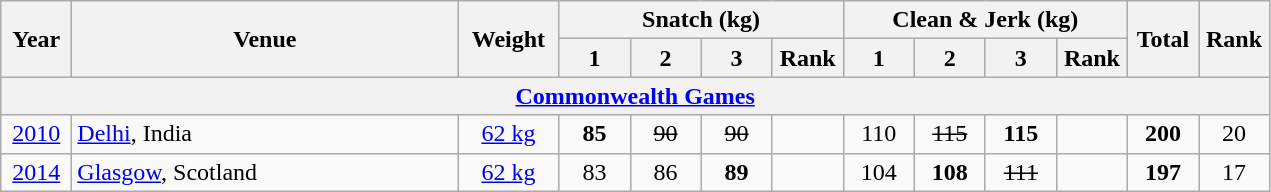<table class = "wikitable" style="text-align:center;">
<tr>
<th rowspan=2 width=40>Year</th>
<th rowspan=2 width=250>Venue</th>
<th rowspan=2 width=60>Weight</th>
<th colspan=4>Snatch (kg)</th>
<th colspan=4>Clean & Jerk (kg)</th>
<th rowspan=2 width=40>Total</th>
<th rowspan=2 width=40>Rank</th>
</tr>
<tr>
<th width=40>1</th>
<th width=40>2</th>
<th width=40>3</th>
<th width=40>Rank</th>
<th width=40>1</th>
<th width=40>2</th>
<th width=40>3</th>
<th width=40>Rank</th>
</tr>
<tr>
<th colspan=13><a href='#'>Commonwealth Games</a></th>
</tr>
<tr>
<td><a href='#'>2010</a></td>
<td align=left> <a href='#'>Delhi</a>, India</td>
<td><a href='#'>62 kg</a></td>
<td><strong>85</strong></td>
<td><s>90</s></td>
<td><s>90</s></td>
<td></td>
<td>110</td>
<td><s>115</s></td>
<td><strong>115</strong></td>
<td></td>
<td><strong>200</strong></td>
<td>20</td>
</tr>
<tr>
<td><a href='#'>2014</a></td>
<td align=left> <a href='#'>Glasgow</a>, Scotland</td>
<td><a href='#'>62 kg</a></td>
<td>83</td>
<td>86</td>
<td><strong>89</strong></td>
<td></td>
<td>104</td>
<td><strong>108</strong></td>
<td><s>111</s></td>
<td></td>
<td><strong>197</strong></td>
<td>17</td>
</tr>
</table>
